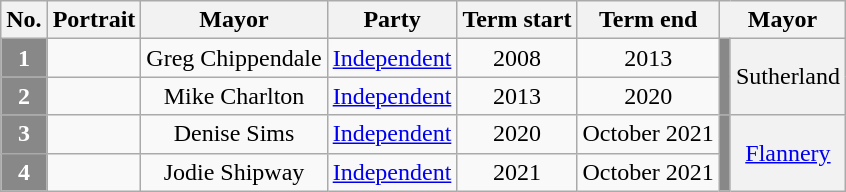<table class="wikitable">
<tr>
<th>No.</th>
<th>Portrait</th>
<th>Mayor</th>
<th>Party</th>
<th>Term start</th>
<th>Term end</th>
<th colspan="3">Mayor</th>
</tr>
<tr>
<th style="background:#888888; color:white">1</th>
<td align="center"></td>
<td align="center">Greg Chippendale</td>
<td align="center"><a href='#'>Independent</a></td>
<td align="center">2008</td>
<td align="center">2013</td>
<td rowspan="2" style="background-color:#888888; border-bottom:solid 0 gray"></td>
<th rowspan="2" style="font-weight:normal">Sutherland <br> <small></small></th>
</tr>
<tr>
<th style="background:#888888; color:white">2</th>
<td align="center"></td>
<td align="center">Mike Charlton</td>
<td align="center"><a href='#'>Independent</a></td>
<td align="center">2013</td>
<td align="center">2020</td>
</tr>
<tr>
<th style="background:#888888; color:white">3</th>
<td align="center"></td>
<td align="center">Denise Sims</td>
<td align="center"><a href='#'>Independent</a></td>
<td align="center">2020</td>
<td align="center">October 2021</td>
<td rowspan="2" style="background-color:#888888; border-bottom:solid 0 gray"></td>
<th rowspan="2" style="font-weight:normal"><a href='#'>Flannery</a> <br> <small></small></th>
</tr>
<tr>
<th style="background:#888888; color:white">4</th>
<td align="center"></td>
<td align="center">Jodie Shipway</td>
<td align="center"><a href='#'>Independent</a></td>
<td align="center">2021</td>
<td align="center">October 2021</td>
</tr>
</table>
